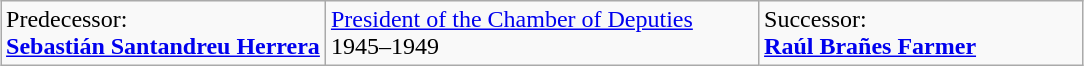<table class="wikitable" style="margin:0 auto;">
<tr>
<td width="30%">Predecessor:<br><strong><a href='#'>Sebastián Santandreu Herrera</a></strong></td>
<td width="40%"><a href='#'>President of the Chamber of Deputies</a><br>1945–1949</td>
<td width="30%">Successor:<br><strong><a href='#'>Raúl Brañes Farmer</a></strong></td>
</tr>
</table>
